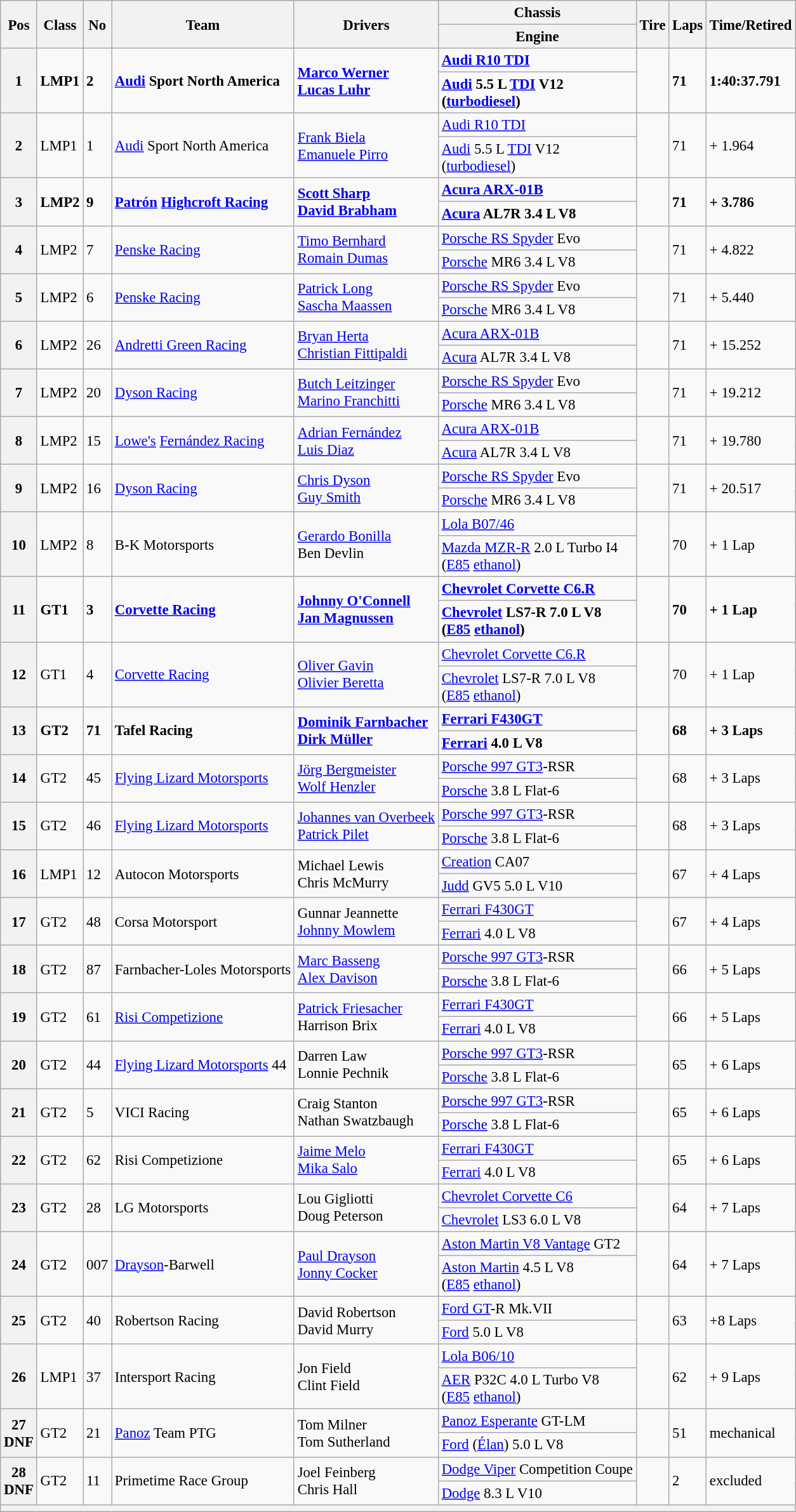<table class="wikitable" style="font-size: 95%;">
<tr>
<th rowspan=2>Pos</th>
<th rowspan=2>Class</th>
<th rowspan=2>No</th>
<th rowspan=2>Team</th>
<th rowspan=2>Drivers</th>
<th>Chassis</th>
<th rowspan=2>Tire</th>
<th rowspan=2>Laps</th>
<th rowspan="2">Time/Retired</th>
</tr>
<tr>
<th>Engine</th>
</tr>
<tr style="font-weight:bold">
<th rowspan=2>1</th>
<td rowspan=2>LMP1</td>
<td rowspan=2>2</td>
<td rowspan=2> <a href='#'>Audi</a> Sport North America</td>
<td rowspan=2> <a href='#'>Marco Werner</a><br> <a href='#'>Lucas Luhr</a></td>
<td><a href='#'>Audi R10 TDI</a></td>
<td rowspan=2></td>
<td rowspan=2>71</td>
<td rowspan="2">1:40:37.791</td>
</tr>
<tr style="font-weight:bold">
<td><a href='#'>Audi</a> 5.5 L <a href='#'>TDI</a> V12<br>(<a href='#'>turbodiesel</a>)</td>
</tr>
<tr>
<th rowspan=2>2</th>
<td rowspan=2>LMP1</td>
<td rowspan=2>1</td>
<td rowspan=2> <a href='#'>Audi</a> Sport North America</td>
<td rowspan=2> <a href='#'>Frank Biela</a><br> <a href='#'>Emanuele Pirro</a></td>
<td><a href='#'>Audi R10 TDI</a></td>
<td rowspan=2></td>
<td rowspan=2>71</td>
<td rowspan="2">+ 1.964</td>
</tr>
<tr>
<td><a href='#'>Audi</a> 5.5 L <a href='#'>TDI</a> V12<br>(<a href='#'>turbodiesel</a>)</td>
</tr>
<tr style="font-weight:bold">
<th rowspan=2>3</th>
<td rowspan=2>LMP2</td>
<td rowspan=2>9</td>
<td rowspan=2> <a href='#'>Patrón</a> <a href='#'>Highcroft Racing</a></td>
<td rowspan=2> <a href='#'>Scott Sharp</a><br> <a href='#'>David Brabham</a></td>
<td><a href='#'>Acura ARX-01B</a></td>
<td rowspan=2></td>
<td rowspan=2>71</td>
<td rowspan="2">+ 3.786</td>
</tr>
<tr style="font-weight:bold">
<td><a href='#'>Acura</a> AL7R 3.4 L V8</td>
</tr>
<tr>
<th rowspan=2>4</th>
<td rowspan=2>LMP2</td>
<td rowspan=2>7</td>
<td rowspan=2> <a href='#'>Penske Racing</a></td>
<td rowspan=2> <a href='#'>Timo Bernhard</a><br> <a href='#'>Romain Dumas</a></td>
<td><a href='#'>Porsche RS Spyder</a> Evo</td>
<td rowspan=2></td>
<td rowspan=2>71</td>
<td rowspan="2">+ 4.822</td>
</tr>
<tr>
<td><a href='#'>Porsche</a> MR6 3.4 L V8</td>
</tr>
<tr>
<th rowspan=2>5</th>
<td rowspan=2>LMP2</td>
<td rowspan=2>6</td>
<td rowspan=2> <a href='#'>Penske Racing</a></td>
<td rowspan=2> <a href='#'>Patrick Long</a><br> <a href='#'>Sascha Maassen</a></td>
<td><a href='#'>Porsche RS Spyder</a> Evo</td>
<td rowspan=2></td>
<td rowspan=2>71</td>
<td rowspan="2">+ 5.440</td>
</tr>
<tr>
<td><a href='#'>Porsche</a> MR6 3.4 L V8</td>
</tr>
<tr>
<th rowspan=2>6</th>
<td rowspan=2>LMP2</td>
<td rowspan=2>26</td>
<td rowspan=2> <a href='#'>Andretti Green Racing</a></td>
<td rowspan=2> <a href='#'>Bryan Herta</a><br> <a href='#'>Christian Fittipaldi</a></td>
<td><a href='#'>Acura ARX-01B</a></td>
<td rowspan=2></td>
<td rowspan=2>71</td>
<td rowspan="2">+ 15.252</td>
</tr>
<tr>
<td><a href='#'>Acura</a> AL7R 3.4 L V8</td>
</tr>
<tr>
<th rowspan=2>7</th>
<td rowspan=2>LMP2</td>
<td rowspan=2>20</td>
<td rowspan=2> <a href='#'>Dyson Racing</a></td>
<td rowspan=2> <a href='#'>Butch Leitzinger</a><br> <a href='#'>Marino Franchitti</a></td>
<td><a href='#'>Porsche RS Spyder</a> Evo</td>
<td rowspan=2></td>
<td rowspan=2>71</td>
<td rowspan="2">+ 19.212</td>
</tr>
<tr>
<td><a href='#'>Porsche</a> MR6 3.4 L V8</td>
</tr>
<tr>
<th rowspan=2>8</th>
<td rowspan=2>LMP2</td>
<td rowspan=2>15</td>
<td rowspan=2> <a href='#'>Lowe's</a> <a href='#'>Fernández Racing</a></td>
<td rowspan=2> <a href='#'>Adrian Fernández</a><br> <a href='#'>Luis Diaz</a></td>
<td><a href='#'>Acura ARX-01B</a></td>
<td rowspan=2></td>
<td rowspan=2>71</td>
<td rowspan="2">+ 19.780</td>
</tr>
<tr>
<td><a href='#'>Acura</a> AL7R 3.4 L V8</td>
</tr>
<tr>
<th rowspan=2>9</th>
<td rowspan=2>LMP2</td>
<td rowspan=2>16</td>
<td rowspan=2> <a href='#'>Dyson Racing</a></td>
<td rowspan=2> <a href='#'>Chris Dyson</a><br> <a href='#'>Guy Smith</a></td>
<td><a href='#'>Porsche RS Spyder</a> Evo</td>
<td rowspan=2></td>
<td rowspan=2>71</td>
<td rowspan="2">+ 20.517</td>
</tr>
<tr>
<td><a href='#'>Porsche</a> MR6 3.4 L V8</td>
</tr>
<tr>
<th rowspan=2>10</th>
<td rowspan=2>LMP2</td>
<td rowspan=2>8</td>
<td rowspan=2> B-K Motorsports</td>
<td rowspan=2> <a href='#'>Gerardo Bonilla</a><br> Ben Devlin</td>
<td><a href='#'>Lola B07/46</a></td>
<td rowspan=2></td>
<td rowspan=2>70</td>
<td rowspan="2">+ 1 Lap</td>
</tr>
<tr>
<td><a href='#'>Mazda MZR-R</a> 2.0 L Turbo I4<br>(<a href='#'>E85</a> <a href='#'>ethanol</a>)</td>
</tr>
<tr style="font-weight:bold">
<th rowspan=2>11</th>
<td rowspan=2>GT1</td>
<td rowspan=2>3</td>
<td rowspan=2> <a href='#'>Corvette Racing</a></td>
<td rowspan=2> <a href='#'>Johnny O'Connell</a><br> <a href='#'>Jan Magnussen</a></td>
<td><a href='#'>Chevrolet Corvette C6.R</a></td>
<td rowspan=2></td>
<td rowspan=2>70</td>
<td rowspan="2">+ 1 Lap</td>
</tr>
<tr style="font-weight:bold">
<td><a href='#'>Chevrolet</a> LS7-R 7.0 L V8<br>(<a href='#'>E85</a> <a href='#'>ethanol</a>)</td>
</tr>
<tr>
<th rowspan=2>12</th>
<td rowspan=2>GT1</td>
<td rowspan=2>4</td>
<td rowspan=2> <a href='#'>Corvette Racing</a></td>
<td rowspan=2> <a href='#'>Oliver Gavin</a><br> <a href='#'>Olivier Beretta</a></td>
<td><a href='#'>Chevrolet Corvette C6.R</a></td>
<td rowspan=2></td>
<td rowspan=2>70</td>
<td rowspan="2">+ 1 Lap</td>
</tr>
<tr>
<td><a href='#'>Chevrolet</a> LS7-R 7.0 L V8<br>(<a href='#'>E85</a> <a href='#'>ethanol</a>)</td>
</tr>
<tr style="font-weight:bold">
<th rowspan=2>13</th>
<td rowspan=2>GT2</td>
<td rowspan=2>71</td>
<td rowspan=2> Tafel Racing</td>
<td rowspan=2> <a href='#'>Dominik Farnbacher</a><br> <a href='#'>Dirk Müller</a></td>
<td><a href='#'>Ferrari F430GT</a></td>
<td rowspan=2></td>
<td rowspan=2>68</td>
<td rowspan="2">+ 3 Laps</td>
</tr>
<tr style="font-weight:bold">
<td><a href='#'>Ferrari</a> 4.0 L V8</td>
</tr>
<tr>
<th rowspan=2>14</th>
<td rowspan=2>GT2</td>
<td rowspan=2>45</td>
<td rowspan=2> <a href='#'>Flying Lizard Motorsports</a></td>
<td rowspan=2> <a href='#'>Jörg Bergmeister</a><br> <a href='#'>Wolf Henzler</a></td>
<td><a href='#'>Porsche 997 GT3</a>-RSR</td>
<td rowspan=2></td>
<td rowspan=2>68</td>
<td rowspan="2">+ 3 Laps</td>
</tr>
<tr>
<td><a href='#'>Porsche</a> 3.8 L Flat-6</td>
</tr>
<tr>
<th rowspan=2>15</th>
<td rowspan=2>GT2</td>
<td rowspan=2>46</td>
<td rowspan=2> <a href='#'>Flying Lizard Motorsports</a></td>
<td rowspan=2> <a href='#'>Johannes van Overbeek</a><br> <a href='#'>Patrick Pilet</a></td>
<td><a href='#'>Porsche 997 GT3</a>-RSR</td>
<td rowspan=2></td>
<td rowspan=2>68</td>
<td rowspan="2">+ 3 Laps</td>
</tr>
<tr>
<td><a href='#'>Porsche</a> 3.8 L Flat-6</td>
</tr>
<tr>
<th rowspan=2>16</th>
<td rowspan=2>LMP1</td>
<td rowspan=2>12</td>
<td rowspan=2> Autocon Motorsports</td>
<td rowspan=2> Michael Lewis<br> Chris McMurry</td>
<td><a href='#'>Creation</a> CA07</td>
<td rowspan=2></td>
<td rowspan=2>67</td>
<td rowspan="2">+ 4 Laps</td>
</tr>
<tr>
<td><a href='#'>Judd</a> GV5 5.0 L V10</td>
</tr>
<tr>
<th rowspan=2>17</th>
<td rowspan=2>GT2</td>
<td rowspan=2>48</td>
<td rowspan=2> Corsa Motorsport</td>
<td rowspan=2> Gunnar Jeannette<br> <a href='#'>Johnny Mowlem</a></td>
<td><a href='#'>Ferrari F430GT</a></td>
<td rowspan=2></td>
<td rowspan=2>67</td>
<td rowspan="2">+ 4 Laps</td>
</tr>
<tr>
<td><a href='#'>Ferrari</a> 4.0 L V8</td>
</tr>
<tr>
<th rowspan=2>18</th>
<td rowspan=2>GT2</td>
<td rowspan=2>87</td>
<td rowspan=2> Farnbacher-Loles Motorsports</td>
<td rowspan=2> <a href='#'>Marc Basseng</a><br> <a href='#'>Alex Davison</a></td>
<td><a href='#'>Porsche 997 GT3</a>-RSR</td>
<td rowspan=2></td>
<td rowspan=2>66</td>
<td rowspan="2">+ 5 Laps</td>
</tr>
<tr>
<td><a href='#'>Porsche</a> 3.8 L Flat-6</td>
</tr>
<tr>
<th rowspan=2>19</th>
<td rowspan=2>GT2</td>
<td rowspan=2>61</td>
<td rowspan=2> <a href='#'>Risi Competizione</a></td>
<td rowspan=2> <a href='#'>Patrick Friesacher</a><br> Harrison Brix</td>
<td><a href='#'>Ferrari F430GT</a></td>
<td rowspan=2></td>
<td rowspan=2>66</td>
<td rowspan="2">+ 5 Laps</td>
</tr>
<tr>
<td><a href='#'>Ferrari</a> 4.0 L V8</td>
</tr>
<tr>
<th rowspan=2>20</th>
<td rowspan=2>GT2</td>
<td rowspan=2>44</td>
<td rowspan=2> <a href='#'>Flying Lizard Motorsports</a> 44</td>
<td rowspan=2> Darren Law<br> Lonnie Pechnik</td>
<td><a href='#'>Porsche 997 GT3</a>-RSR</td>
<td rowspan=2></td>
<td rowspan=2>65</td>
<td rowspan="2">+ 6 Laps</td>
</tr>
<tr>
<td><a href='#'>Porsche</a> 3.8 L Flat-6</td>
</tr>
<tr>
<th rowspan=2>21</th>
<td rowspan=2>GT2</td>
<td rowspan=2>5</td>
<td rowspan=2> VICI Racing</td>
<td rowspan=2> Craig Stanton<br> Nathan Swatzbaugh</td>
<td><a href='#'>Porsche 997 GT3</a>-RSR</td>
<td rowspan=2></td>
<td rowspan=2>65</td>
<td rowspan="2">+ 6 Laps</td>
</tr>
<tr>
<td><a href='#'>Porsche</a> 3.8 L Flat-6</td>
</tr>
<tr>
<th rowspan=2>22</th>
<td rowspan=2>GT2</td>
<td rowspan=2>62</td>
<td rowspan=2> Risi Competizione</td>
<td rowspan=2> <a href='#'>Jaime Melo</a><br> <a href='#'>Mika Salo</a></td>
<td><a href='#'>Ferrari F430GT</a></td>
<td rowspan=2></td>
<td rowspan=2>65</td>
<td rowspan="2">+ 6 Laps</td>
</tr>
<tr>
<td><a href='#'>Ferrari</a> 4.0 L V8</td>
</tr>
<tr>
<th rowspan=2>23</th>
<td rowspan=2>GT2</td>
<td rowspan=2>28</td>
<td rowspan=2> LG Motorsports</td>
<td rowspan=2> Lou Gigliotti<br> Doug Peterson</td>
<td><a href='#'>Chevrolet Corvette C6</a></td>
<td rowspan=2></td>
<td rowspan=2>64</td>
<td rowspan="2">+ 7 Laps</td>
</tr>
<tr>
<td><a href='#'>Chevrolet</a> LS3 6.0 L V8</td>
</tr>
<tr>
<th rowspan=2>24</th>
<td rowspan=2>GT2</td>
<td rowspan=2>007</td>
<td rowspan=2> <a href='#'>Drayson</a>-Barwell</td>
<td rowspan=2> <a href='#'>Paul Drayson</a><br> <a href='#'>Jonny Cocker</a></td>
<td><a href='#'>Aston Martin V8 Vantage</a> GT2</td>
<td rowspan=2></td>
<td rowspan=2>64</td>
<td rowspan="2">+ 7 Laps</td>
</tr>
<tr>
<td><a href='#'>Aston Martin</a> 4.5 L V8<br>(<a href='#'>E85</a> <a href='#'>ethanol</a>)</td>
</tr>
<tr>
<th rowspan=2>25</th>
<td rowspan=2>GT2</td>
<td rowspan=2>40</td>
<td rowspan=2> Robertson Racing</td>
<td rowspan=2> David Robertson<br> David Murry</td>
<td><a href='#'>Ford GT</a>-R Mk.VII</td>
<td rowspan=2></td>
<td rowspan=2>63</td>
<td rowspan="2">+8 Laps</td>
</tr>
<tr>
<td><a href='#'>Ford</a> 5.0 L V8</td>
</tr>
<tr>
<th rowspan=2>26</th>
<td rowspan=2>LMP1</td>
<td rowspan=2>37</td>
<td rowspan=2> Intersport Racing</td>
<td rowspan=2> Jon Field<br> Clint Field</td>
<td><a href='#'>Lola B06/10</a></td>
<td rowspan=2></td>
<td rowspan=2>62</td>
<td rowspan="2">+ 9 Laps</td>
</tr>
<tr>
<td><a href='#'>AER</a> P32C 4.0 L Turbo V8<br>(<a href='#'>E85</a> <a href='#'>ethanol</a>)</td>
</tr>
<tr>
<th rowspan=2>27<br>DNF</th>
<td rowspan=2>GT2</td>
<td rowspan=2>21</td>
<td rowspan=2> <a href='#'>Panoz</a> Team PTG</td>
<td rowspan=2> Tom Milner<br> Tom Sutherland</td>
<td><a href='#'>Panoz Esperante</a> GT-LM</td>
<td rowspan=2></td>
<td rowspan=2>51</td>
<td rowspan="2">mechanical</td>
</tr>
<tr>
<td><a href='#'>Ford</a> (<a href='#'>Élan</a>) 5.0 L V8</td>
</tr>
<tr>
<th rowspan=2>28<br>DNF</th>
<td rowspan=2>GT2</td>
<td rowspan=2>11</td>
<td rowspan=2> Primetime Race Group</td>
<td rowspan=2> Joel Feinberg<br> Chris Hall</td>
<td><a href='#'>Dodge Viper</a> Competition Coupe</td>
<td rowspan=2></td>
<td rowspan=2>2</td>
<td rowspan="2">excluded</td>
</tr>
<tr>
<td><a href='#'>Dodge</a> 8.3 L V10</td>
</tr>
<tr>
<th colspan="9"></th>
</tr>
</table>
